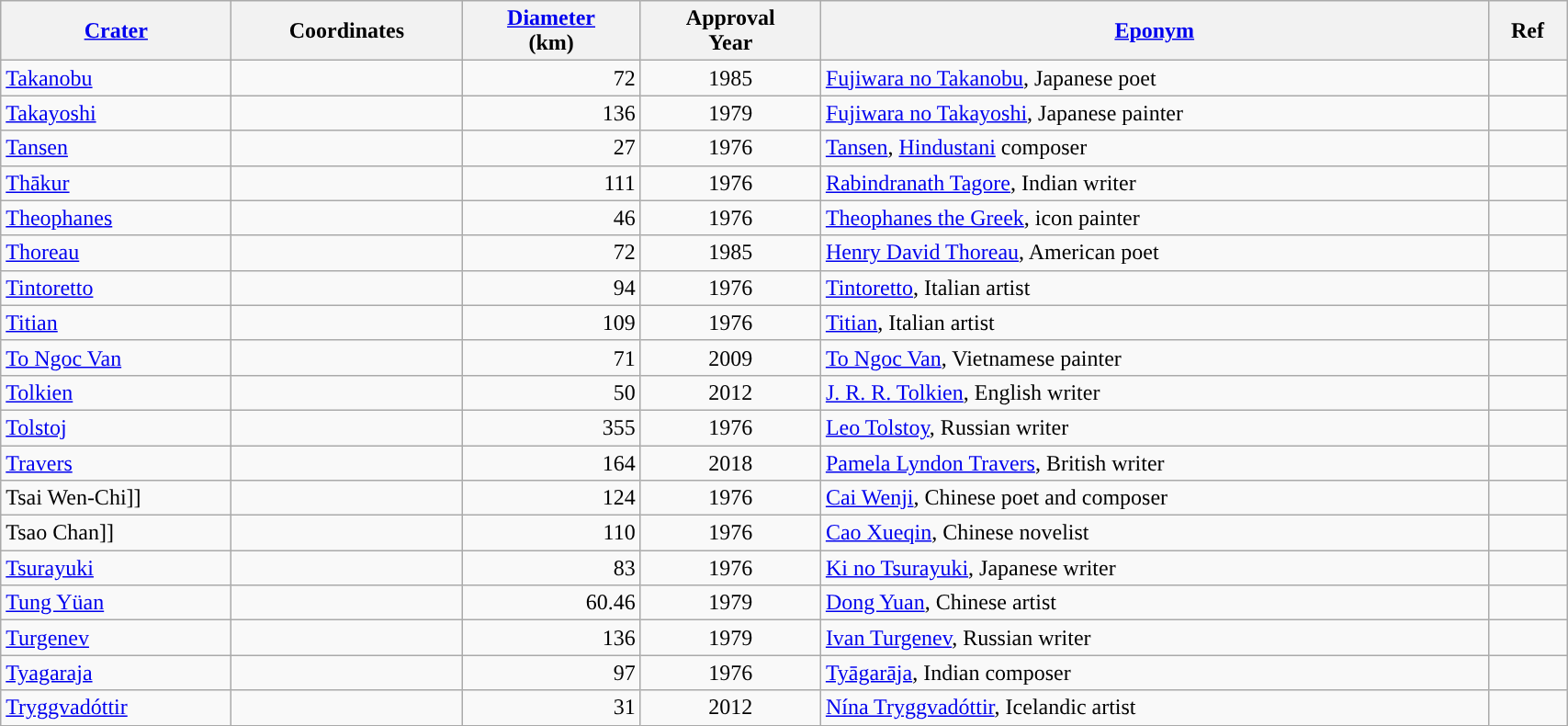<table class="wikitable sortable" style="min-width: 90%">
<tr>
<th style="width:10em"><a href='#'>Crater</a></th>
<th style="width:10em">Coordinates</th>
<th><a href='#'>Diameter</a><br>(km)</th>
<th>Approval<br>Year</th>
<th class="unsortable"><a href='#'>Eponym</a></th>
<th class="unsortable">Ref</th>
</tr>
<tr id="Takanobu">
<td><a href='#'>Takanobu</a></td>
<td></td>
<td align=right>72</td>
<td align=center>1985</td>
<td><a href='#'>Fujiwara no Takanobu</a>, Japanese poet</td>
<td></td>
</tr>
<tr id="Takayoshi">
<td><a href='#'>Takayoshi</a></td>
<td></td>
<td align=right>136</td>
<td align=center>1979</td>
<td><a href='#'>Fujiwara no Takayoshi</a>, Japanese painter</td>
<td></td>
</tr>
<tr id="Tansen">
<td><a href='#'>Tansen</a></td>
<td></td>
<td align=right>27</td>
<td align=center>1976</td>
<td><a href='#'>Tansen</a>, <a href='#'>Hindustani</a> composer</td>
<td></td>
</tr>
<tr id="Thākur">
<td><a href='#'>Thākur</a></td>
<td></td>
<td align=right>111</td>
<td align=center>1976</td>
<td><a href='#'>Rabindranath Tagore</a>, Indian writer</td>
<td></td>
</tr>
<tr id="Theophanes">
<td><a href='#'>Theophanes</a></td>
<td></td>
<td align=right>46</td>
<td align=center>1976</td>
<td><a href='#'>Theophanes the Greek</a>, icon painter</td>
<td></td>
</tr>
<tr id="Thoreau">
<td><a href='#'>Thoreau</a></td>
<td></td>
<td align=right>72</td>
<td align=center>1985</td>
<td><a href='#'>Henry David Thoreau</a>, American poet</td>
<td></td>
</tr>
<tr id="Tintoretto">
<td><a href='#'>Tintoretto</a></td>
<td></td>
<td align=right>94</td>
<td align=center>1976</td>
<td><a href='#'>Tintoretto</a>, Italian artist</td>
<td></td>
</tr>
<tr id="Titian">
<td><a href='#'>Titian</a></td>
<td></td>
<td align=right>109</td>
<td align=center>1976</td>
<td><a href='#'>Titian</a>, Italian artist</td>
<td></td>
</tr>
<tr id="To Ngoc Van">
<td><a href='#'>To Ngoc Van</a></td>
<td></td>
<td align=right>71</td>
<td align=center>2009</td>
<td><a href='#'>To Ngoc Van</a>, Vietnamese painter</td>
<td></td>
</tr>
<tr id="Tolkien">
<td><a href='#'>Tolkien</a></td>
<td></td>
<td align=right>50</td>
<td align=center>2012</td>
<td><a href='#'>J. R. R. Tolkien</a>, English writer</td>
<td></td>
</tr>
<tr id="Tolstoj">
<td><a href='#'>Tolstoj</a></td>
<td></td>
<td align=right>355</td>
<td align=center>1976</td>
<td><a href='#'>Leo Tolstoy</a>, Russian writer</td>
<td></td>
</tr>
<tr id="Travers">
<td><a href='#'>Travers</a></td>
<td></td>
<td align=right>164</td>
<td align=center>2018</td>
<td><a href='#'>Pamela Lyndon Travers</a>, British writer</td>
<td></td>
</tr>
<tr id="Ts">
<td [[Ts>Tsai Wen-Chi]]</td>
<td></td>
<td align=right>124</td>
<td align=center>1976</td>
<td><a href='#'>Cai Wenji</a>, Chinese poet and composer</td>
<td></td>
</tr>
<tr id="Ts">
<td [[Ts>Tsao Chan]]</td>
<td></td>
<td align=right>110</td>
<td align=center>1976</td>
<td><a href='#'>Cao Xueqin</a>, Chinese novelist</td>
<td></td>
</tr>
<tr id="Tsurayuki">
<td><a href='#'>Tsurayuki</a></td>
<td></td>
<td align=right>83</td>
<td align=center>1976</td>
<td><a href='#'>Ki no Tsurayuki</a>, Japanese writer</td>
<td></td>
</tr>
<tr id="Tung Yüan">
<td><a href='#'>Tung Yüan</a></td>
<td></td>
<td align=right>60.46</td>
<td align=center>1979</td>
<td><a href='#'>Dong Yuan</a>, Chinese artist</td>
<td></td>
</tr>
<tr id="Turgenev">
<td><a href='#'>Turgenev</a></td>
<td></td>
<td align=right>136</td>
<td align=center>1979</td>
<td><a href='#'>Ivan Turgenev</a>, Russian writer</td>
<td></td>
</tr>
<tr id="Tyagaraja">
<td><a href='#'>Tyagaraja</a></td>
<td></td>
<td align=right>97</td>
<td align=center>1976</td>
<td><a href='#'>Tyāgarāja</a>, Indian composer</td>
<td></td>
</tr>
<tr id="Tryggvadóttir">
<td><a href='#'>Tryggvadóttir</a></td>
<td></td>
<td align=right>31</td>
<td align=center>2012</td>
<td><a href='#'>Nína Tryggvadóttir</a>, Icelandic artist</td>
<td></td>
</tr>
</table>
